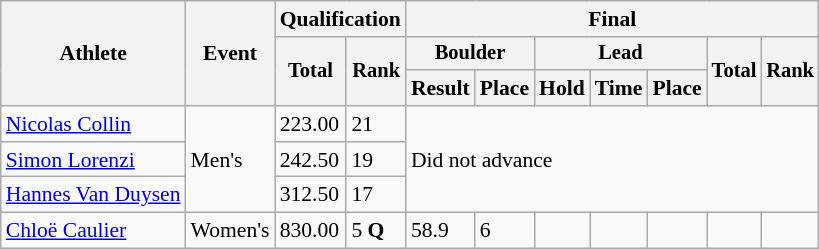<table class="wikitable" style="font-size:90%">
<tr>
<th rowspan="3">Athlete</th>
<th rowspan="3">Event</th>
<th colspan="2">Qualification</th>
<th colspan="9">Final</th>
</tr>
<tr style="font-size: 95%">
<th rowspan="2">Total</th>
<th rowspan="2">Rank</th>
<th colspan="2">Boulder</th>
<th colspan="3">Lead</th>
<th rowspan="2">Total</th>
<th rowspan="2">Rank</th>
</tr>
<tr>
<th>Result</th>
<th>Place</th>
<th>Hold</th>
<th>Time</th>
<th>Place</th>
</tr>
<tr>
<td align=left><a href='#'>Nicolas Collin</a></td>
<td align=left rowspan=3>Men's</td>
<td>223.00</td>
<td>21</td>
<td colspan=8 rowspan=3>Did not advance</td>
</tr>
<tr>
<td align=left><a href='#'>Simon Lorenzi</a></td>
<td>242.50</td>
<td>19</td>
</tr>
<tr>
<td align=left><a href='#'>Hannes Van Duysen</a></td>
<td>312.50</td>
<td>17</td>
</tr>
<tr>
<td align=left><a href='#'>Chloë Caulier</a></td>
<td align=left rowspan=2>Women's</td>
<td>830.00</td>
<td>5 <strong>Q</strong></td>
<td>58.9</td>
<td>6</td>
<td></td>
<td></td>
<td></td>
<td></td>
<td></td>
</tr>
</table>
